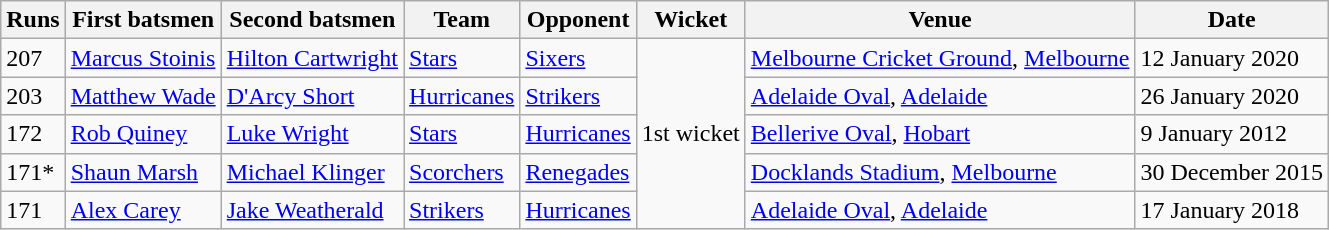<table class="wikitable">
<tr>
<th>Runs</th>
<th>First batsmen</th>
<th>Second batsmen</th>
<th>Team</th>
<th>Opponent</th>
<th>Wicket</th>
<th>Venue</th>
<th>Date</th>
</tr>
<tr>
<td>207</td>
<td><a href='#'>Marcus Stoinis</a></td>
<td><a href='#'>Hilton Cartwright</a></td>
<td><a href='#'>Stars</a></td>
<td><a href='#'>Sixers</a></td>
<td rowspan=5>1st wicket</td>
<td><a href='#'>Melbourne Cricket Ground</a>, <a href='#'>Melbourne</a></td>
<td>12 January 2020</td>
</tr>
<tr>
<td>203</td>
<td><a href='#'>Matthew Wade</a></td>
<td><a href='#'>D'Arcy Short</a></td>
<td><a href='#'>Hurricanes</a></td>
<td><a href='#'>Strikers</a></td>
<td><a href='#'>Adelaide Oval</a>, <a href='#'>Adelaide</a></td>
<td>26 January 2020</td>
</tr>
<tr>
<td>172</td>
<td><a href='#'>Rob Quiney</a></td>
<td><a href='#'>Luke Wright</a></td>
<td><a href='#'>Stars</a></td>
<td><a href='#'>Hurricanes</a></td>
<td><a href='#'>Bellerive Oval</a>, <a href='#'>Hobart</a></td>
<td>9 January 2012</td>
</tr>
<tr>
<td>171*</td>
<td><a href='#'>Shaun Marsh</a></td>
<td><a href='#'>Michael Klinger</a></td>
<td><a href='#'>Scorchers</a></td>
<td><a href='#'>Renegades</a></td>
<td><a href='#'>Docklands Stadium</a>, <a href='#'>Melbourne</a></td>
<td>30 December 2015</td>
</tr>
<tr>
<td>171</td>
<td><a href='#'>Alex Carey</a></td>
<td><a href='#'>Jake Weatherald</a></td>
<td><a href='#'>Strikers</a></td>
<td><a href='#'>Hurricanes</a></td>
<td><a href='#'>Adelaide Oval</a>, <a href='#'>Adelaide</a></td>
<td>17 January 2018</td>
</tr>
</table>
